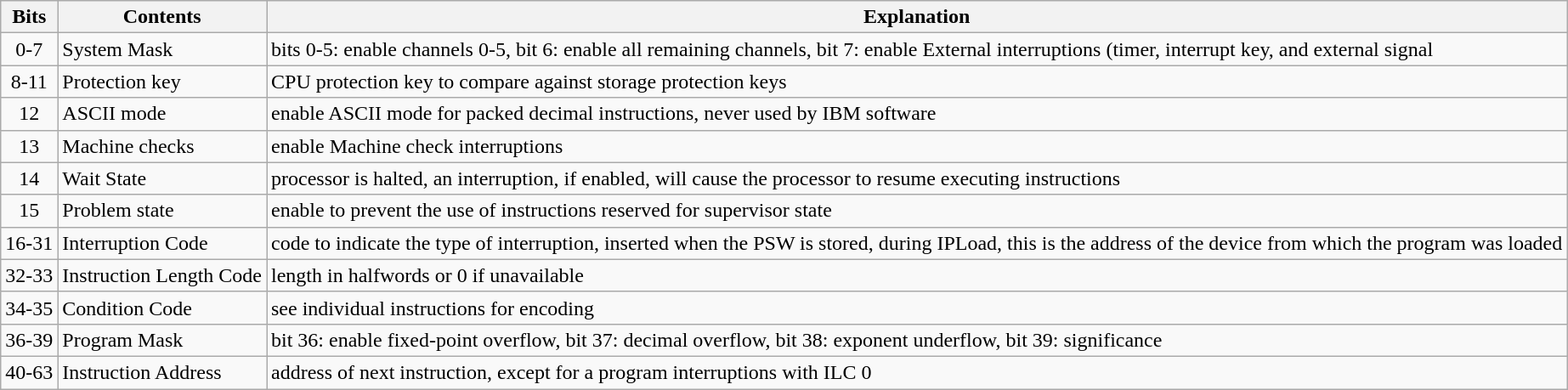<table class="wikitable collapsible">
<tr>
<th align=center valign=bottom>Bits</th>
<th align=center valign=bottom>Contents</th>
<th align=left valign=bottom>Explanation</th>
</tr>
<tr>
<td align=center valign=top>0-7</td>
<td valign=top style="align:left;">System Mask</td>
<td valign=top>bits 0-5: enable channels 0-5, bit 6: enable all remaining channels, bit 7: enable External interruptions (timer, interrupt key, and external signal</td>
</tr>
<tr>
<td align=center valign=top>8-11</td>
<td>Protection key</td>
<td>CPU protection key to compare against storage protection keys</td>
</tr>
<tr>
<td align=center valign=top>12</td>
<td valign=top>ASCII mode</td>
<td>enable ASCII mode for packed decimal instructions, never used by IBM software</td>
</tr>
<tr>
<td align=center valign=top>13</td>
<td valign=top>Machine checks</td>
<td>enable Machine check interruptions</td>
</tr>
<tr>
<td align=center valign=top>14</td>
<td valign=top>Wait State</td>
<td>processor is halted, an interruption, if enabled, will cause the processor to resume executing instructions</td>
</tr>
<tr>
<td align=center valign=top>15</td>
<td valign=top>Problem state</td>
<td>enable to prevent the use of instructions reserved for supervisor state</td>
</tr>
<tr>
<td align=center valign=top>16-31</td>
<td valign=top>Interruption Code</td>
<td>code to indicate the type of interruption, inserted when the PSW is stored, during IPLoad, this is the address of the device from which the program was loaded</td>
</tr>
<tr>
<td align=center valign=top>32-33</td>
<td>Instruction Length Code</td>
<td>length in halfwords or 0 if unavailable</td>
</tr>
<tr>
<td align=center valign=top>34-35</td>
<td>Condition Code</td>
<td>see individual instructions for encoding</td>
</tr>
<tr>
<td align=center valign=top>36-39</td>
<td valign=top>Program Mask</td>
<td>bit 36: enable fixed-point overflow, bit 37: decimal overflow, bit 38: exponent underflow, bit 39: significance</td>
</tr>
<tr>
<td align=center valign=top>40-63</td>
<td valign=top>Instruction Address</td>
<td valign=top>address of next instruction, except for a program interruptions with ILC 0</td>
</tr>
</table>
